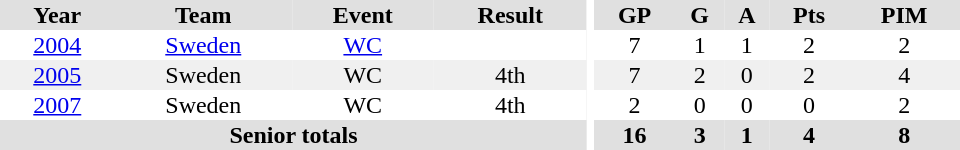<table border="0" cellpadding="1" cellspacing="0" ID="Table3" style="text-align:center; width:40em">
<tr ALIGN="center" bgcolor="#e0e0e0">
<th>Year</th>
<th>Team</th>
<th>Event</th>
<th>Result</th>
<th rowspan="99" bgcolor="#ffffff"></th>
<th>GP</th>
<th>G</th>
<th>A</th>
<th>Pts</th>
<th>PIM</th>
</tr>
<tr>
<td><a href='#'>2004</a></td>
<td><a href='#'>Sweden</a></td>
<td><a href='#'>WC</a></td>
<td></td>
<td>7</td>
<td>1</td>
<td>1</td>
<td>2</td>
<td>2</td>
</tr>
<tr bgcolor="#f0f0f0">
<td><a href='#'>2005</a></td>
<td>Sweden</td>
<td>WC</td>
<td>4th</td>
<td>7</td>
<td>2</td>
<td>0</td>
<td>2</td>
<td>4</td>
</tr>
<tr>
<td><a href='#'>2007</a></td>
<td>Sweden</td>
<td>WC</td>
<td>4th</td>
<td>2</td>
<td>0</td>
<td>0</td>
<td>0</td>
<td>2</td>
</tr>
<tr bgcolor="#e0e0e0">
<th colspan="4">Senior totals</th>
<th>16</th>
<th>3</th>
<th>1</th>
<th>4</th>
<th>8</th>
</tr>
</table>
